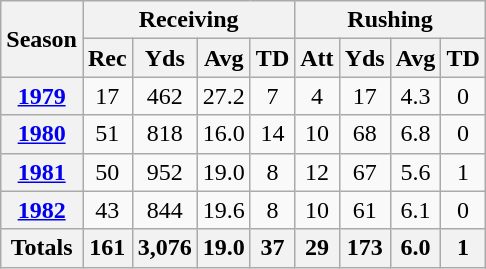<table class=wikitable style="text-align:center;">
<tr>
<th rowspan="2">Season</th>
<th colspan="4">Receiving</th>
<th colspan="4">Rushing</th>
</tr>
<tr>
<th>Rec</th>
<th>Yds</th>
<th>Avg</th>
<th>TD</th>
<th>Att</th>
<th>Yds</th>
<th>Avg</th>
<th>TD</th>
</tr>
<tr>
<th><a href='#'>1979</a></th>
<td>17</td>
<td>462</td>
<td>27.2</td>
<td>7</td>
<td>4</td>
<td>17</td>
<td>4.3</td>
<td>0</td>
</tr>
<tr>
<th><a href='#'>1980</a></th>
<td>51</td>
<td>818</td>
<td>16.0</td>
<td>14</td>
<td>10</td>
<td>68</td>
<td>6.8</td>
<td>0</td>
</tr>
<tr>
<th><a href='#'>1981</a></th>
<td>50</td>
<td>952</td>
<td>19.0</td>
<td>8</td>
<td>12</td>
<td>67</td>
<td>5.6</td>
<td>1</td>
</tr>
<tr>
<th><a href='#'>1982</a></th>
<td>43</td>
<td>844</td>
<td>19.6</td>
<td>8</td>
<td>10</td>
<td>61</td>
<td>6.1</td>
<td>0</td>
</tr>
<tr>
<th>Totals</th>
<th>161</th>
<th>3,076</th>
<th>19.0</th>
<th>37</th>
<th>29</th>
<th>173</th>
<th>6.0</th>
<th>1</th>
</tr>
</table>
